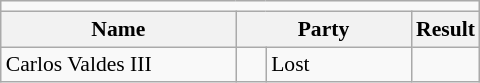<table class=wikitable style="font-size:90%">
<tr>
<td colspan=4 bgcolor=></td>
</tr>
<tr>
<th width=150px>Name</th>
<th colspan=2 width=110px>Party</th>
<th>Result</th>
</tr>
<tr>
<td>Carlos Valdes III</td>
<td></td>
<td>Lost</td>
</tr>
</table>
